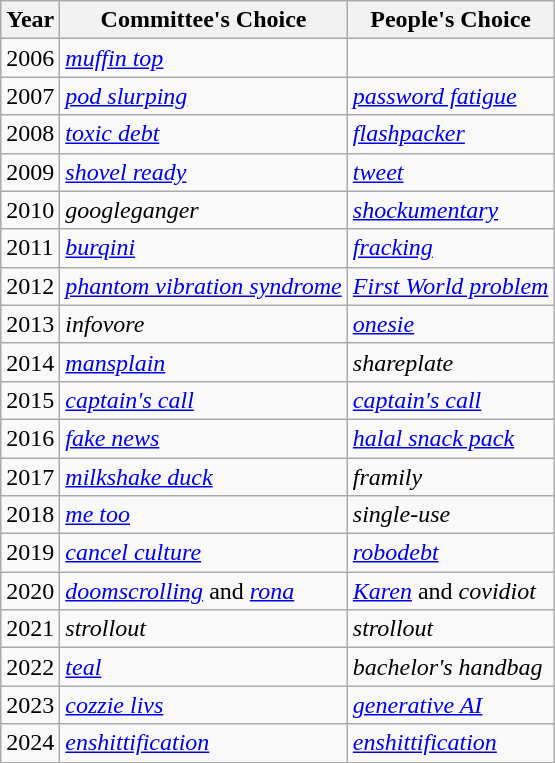<table class="wikitable">
<tr>
<th>Year</th>
<th>Committee's Choice</th>
<th>People's Choice</th>
</tr>
<tr>
<td>2006</td>
<td><em><a href='#'>muffin top</a></em></td>
<td></td>
</tr>
<tr>
<td>2007</td>
<td><em><a href='#'>pod slurping</a></em></td>
<td><em><a href='#'>password fatigue</a></em></td>
</tr>
<tr>
<td>2008</td>
<td><em><a href='#'>toxic debt</a></em></td>
<td><em><a href='#'>flashpacker</a></em></td>
</tr>
<tr>
<td>2009</td>
<td><em><a href='#'>shovel ready</a></em></td>
<td><em><a href='#'>tweet</a></em></td>
</tr>
<tr>
<td>2010</td>
<td><em>googleganger</em></td>
<td><em><a href='#'>shockumentary</a></em></td>
</tr>
<tr>
<td>2011</td>
<td><em><a href='#'>burqini</a></em></td>
<td><em><a href='#'>fracking</a></em></td>
</tr>
<tr>
<td>2012</td>
<td><em><a href='#'>phantom vibration syndrome</a></em></td>
<td><em><a href='#'>First World problem</a></em></td>
</tr>
<tr>
<td>2013</td>
<td><em>infovore</em></td>
<td><em><a href='#'>onesie</a></em></td>
</tr>
<tr>
<td>2014</td>
<td><em><a href='#'>mansplain</a></em></td>
<td><em>shareplate</em></td>
</tr>
<tr>
<td>2015</td>
<td><em><a href='#'>captain's call</a></em></td>
<td><em><a href='#'>captain's call</a></em></td>
</tr>
<tr>
<td>2016</td>
<td><em><a href='#'>fake news</a></em></td>
<td><em><a href='#'>halal snack pack</a></em></td>
</tr>
<tr>
<td>2017</td>
<td><em><a href='#'>milkshake duck</a></em></td>
<td><em>framily</em></td>
</tr>
<tr>
<td>2018</td>
<td><em><a href='#'>me too</a></em></td>
<td><em>single-use</em></td>
</tr>
<tr>
<td>2019</td>
<td><em><a href='#'>cancel culture</a></em></td>
<td><em><a href='#'>robodebt</a></em></td>
</tr>
<tr>
<td>2020</td>
<td><em><a href='#'>doomscrolling</a></em> and <em><a href='#'>rona</a></em></td>
<td><em><a href='#'>Karen</a></em> and <em>covidiot</em></td>
</tr>
<tr>
<td>2021</td>
<td><em>strollout</em></td>
<td><em>strollout</em></td>
</tr>
<tr>
<td>2022</td>
<td><em><a href='#'>teal</a></em></td>
<td><em>bachelor's handbag</em></td>
</tr>
<tr>
<td>2023</td>
<td><em><a href='#'>cozzie livs</a></em></td>
<td><em><a href='#'>generative AI</a></em></td>
</tr>
<tr>
<td>2024</td>
<td><em><a href='#'>enshittification</a></em></td>
<td><em><a href='#'>enshittification</a></em></td>
</tr>
</table>
